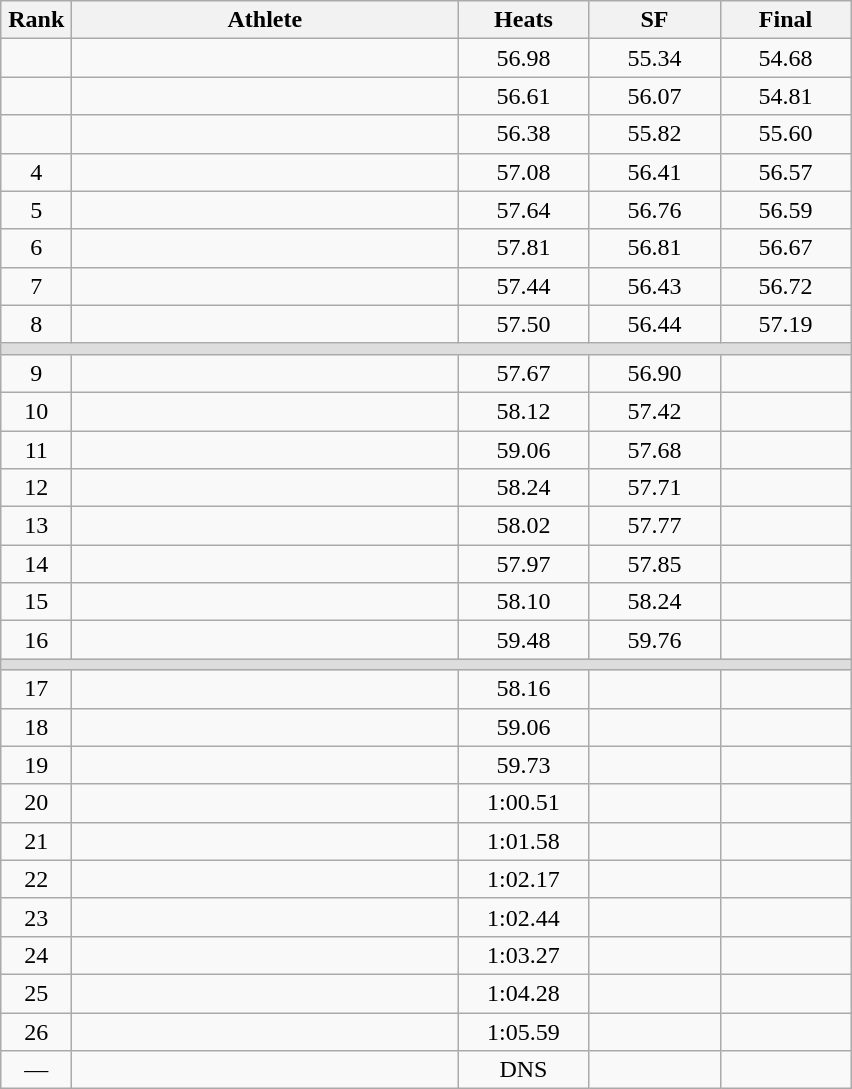<table class=wikitable style="text-align:center">
<tr>
<th width=40>Rank</th>
<th width=250>Athlete</th>
<th width=80>Heats</th>
<th width=80>SF</th>
<th width=80>Final</th>
</tr>
<tr>
<td></td>
<td align=left></td>
<td>56.98</td>
<td>55.34</td>
<td>54.68</td>
</tr>
<tr>
<td></td>
<td align=left></td>
<td>56.61</td>
<td>56.07</td>
<td>54.81</td>
</tr>
<tr>
<td></td>
<td align=left></td>
<td>56.38</td>
<td>55.82</td>
<td>55.60</td>
</tr>
<tr>
<td>4</td>
<td align=left></td>
<td>57.08</td>
<td>56.41</td>
<td>56.57</td>
</tr>
<tr>
<td>5</td>
<td align=left></td>
<td>57.64</td>
<td>56.76</td>
<td>56.59</td>
</tr>
<tr>
<td>6</td>
<td align=left></td>
<td>57.81</td>
<td>56.81</td>
<td>56.67</td>
</tr>
<tr>
<td>7</td>
<td align=left></td>
<td>57.44</td>
<td>56.43</td>
<td>56.72</td>
</tr>
<tr>
<td>8</td>
<td align=left></td>
<td>57.50</td>
<td>56.44</td>
<td>57.19</td>
</tr>
<tr bgcolor=#DDDDDD>
<td colspan=5></td>
</tr>
<tr>
<td>9</td>
<td align=left></td>
<td>57.67</td>
<td>56.90</td>
<td></td>
</tr>
<tr>
<td>10</td>
<td align=left></td>
<td>58.12</td>
<td>57.42</td>
<td></td>
</tr>
<tr>
<td>11</td>
<td align=left></td>
<td>59.06</td>
<td>57.68</td>
<td></td>
</tr>
<tr>
<td>12</td>
<td align=left></td>
<td>58.24</td>
<td>57.71</td>
<td></td>
</tr>
<tr>
<td>13</td>
<td align=left></td>
<td>58.02</td>
<td>57.77</td>
<td></td>
</tr>
<tr>
<td>14</td>
<td align=left></td>
<td>57.97</td>
<td>57.85</td>
<td></td>
</tr>
<tr>
<td>15</td>
<td align=left></td>
<td>58.10</td>
<td>58.24</td>
<td></td>
</tr>
<tr>
<td>16</td>
<td align=left></td>
<td>59.48 </td>
<td>59.76</td>
<td></td>
</tr>
<tr bgcolor=#DDDDDD>
<td colspan=5></td>
</tr>
<tr>
<td>17</td>
<td align=left></td>
<td>58.16 </td>
<td></td>
<td></td>
</tr>
<tr>
<td>18</td>
<td align=left></td>
<td>59.06</td>
<td></td>
<td></td>
</tr>
<tr>
<td>19</td>
<td align=left></td>
<td>59.73</td>
<td></td>
<td></td>
</tr>
<tr>
<td>20</td>
<td align=left></td>
<td>1:00.51</td>
<td></td>
<td></td>
</tr>
<tr>
<td>21</td>
<td align=left></td>
<td>1:01.58</td>
<td></td>
<td></td>
</tr>
<tr>
<td>22</td>
<td align=left></td>
<td>1:02.17</td>
<td></td>
<td></td>
</tr>
<tr>
<td>23</td>
<td align=left></td>
<td>1:02.44</td>
<td></td>
<td></td>
</tr>
<tr>
<td>24</td>
<td align=left></td>
<td>1:03.27</td>
<td></td>
<td></td>
</tr>
<tr>
<td>25</td>
<td align=left></td>
<td>1:04.28</td>
<td></td>
<td></td>
</tr>
<tr>
<td>26</td>
<td align=left></td>
<td>1:05.59</td>
<td></td>
<td></td>
</tr>
<tr>
<td>—</td>
<td align=left></td>
<td>DNS</td>
<td></td>
<td></td>
</tr>
</table>
